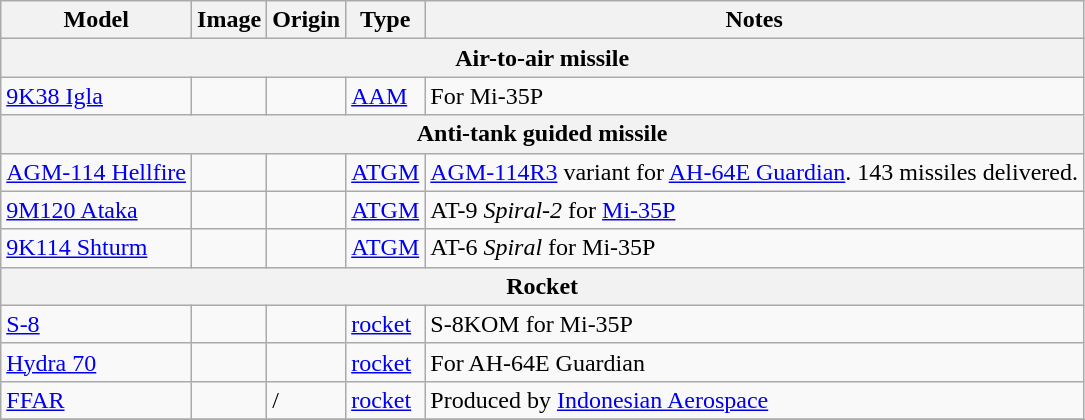<table class="wikitable">
<tr>
<th>Model</th>
<th>Image</th>
<th>Origin</th>
<th>Type</th>
<th>Notes</th>
</tr>
<tr>
<th colspan="5" style="align: centre;">Air-to-air missile</th>
</tr>
<tr>
<td><a href='#'>9K38 Igla</a></td>
<td></td>
<td></td>
<td><a href='#'>AAM</a></td>
<td>For Mi-35P</td>
</tr>
<tr>
<th colspan="5" style="align: centre;">Anti-tank guided missile</th>
</tr>
<tr>
<td><a href='#'>AGM-114 Hellfire</a></td>
<td></td>
<td></td>
<td><a href='#'>ATGM</a></td>
<td><a href='#'>AGM-114R3</a> variant for <a href='#'>AH-64E Guardian</a>. 143 missiles delivered.<br></td>
</tr>
<tr>
<td><a href='#'>9M120 Ataka</a></td>
<td></td>
<td></td>
<td><a href='#'>ATGM</a></td>
<td>AT-9 <em>Spiral-2</em> for <a href='#'>Mi-35P</a></td>
</tr>
<tr>
<td><a href='#'>9K114 Shturm</a></td>
<td></td>
<td></td>
<td><a href='#'>ATGM</a></td>
<td>AT-6 <em>Spiral</em> for Mi-35P</td>
</tr>
<tr>
<th colspan="5" style="align: centre;">Rocket</th>
</tr>
<tr>
<td><a href='#'>S-8</a></td>
<td></td>
<td></td>
<td><a href='#'>rocket</a></td>
<td>S-8KOM for Mi-35P</td>
</tr>
<tr>
<td><a href='#'>Hydra 70</a></td>
<td></td>
<td></td>
<td><a href='#'>rocket</a></td>
<td>For AH-64E Guardian</td>
</tr>
<tr>
<td><a href='#'>FFAR</a></td>
<td></td>
<td> / </td>
<td><a href='#'>rocket</a></td>
<td>Produced by <a href='#'>Indonesian Aerospace</a></td>
</tr>
<tr>
</tr>
</table>
